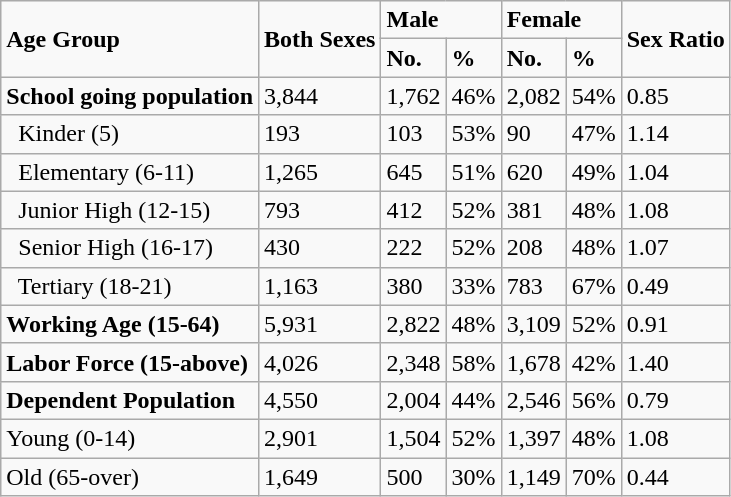<table class="wikitable">
<tr>
<td rowspan="2"><strong>Age Group</strong></td>
<td rowspan="2"><strong>Both Sexes</strong></td>
<td colspan="2"><strong>Male</strong></td>
<td colspan="2"><strong>Female</strong></td>
<td rowspan="2"><strong>Sex Ratio</strong></td>
</tr>
<tr>
<td><strong>No.</strong></td>
<td><strong>%</strong></td>
<td><strong>No.</strong></td>
<td><strong>%</strong></td>
</tr>
<tr>
<td><strong>School going population</strong></td>
<td>3,844</td>
<td>1,762</td>
<td>46%</td>
<td>2,082</td>
<td>54%</td>
<td>0.85</td>
</tr>
<tr>
<td>   Kinder (5)</td>
<td>193</td>
<td>103</td>
<td>53%</td>
<td>90</td>
<td>47%</td>
<td>1.14</td>
</tr>
<tr>
<td>   Elementary (6-11)</td>
<td>1,265</td>
<td>645</td>
<td>51%</td>
<td>620</td>
<td>49%</td>
<td>1.04</td>
</tr>
<tr>
<td>   Junior High (12-15)</td>
<td>793</td>
<td>412</td>
<td>52%</td>
<td>381</td>
<td>48%</td>
<td>1.08</td>
</tr>
<tr>
<td>  Senior High (16-17)</td>
<td>430</td>
<td>222</td>
<td>52%</td>
<td>208</td>
<td>48%</td>
<td>1.07</td>
</tr>
<tr>
<td>   Tertiary (18-21)</td>
<td>1,163</td>
<td>380</td>
<td>33%</td>
<td>783</td>
<td>67%</td>
<td>0.49</td>
</tr>
<tr>
<td><strong>Working Age (15-64)</strong></td>
<td>5,931</td>
<td>2,822</td>
<td>48%</td>
<td>3,109</td>
<td>52%</td>
<td>0.91</td>
</tr>
<tr>
<td><strong>Labor Force (15-above)</strong></td>
<td>4,026</td>
<td>2,348</td>
<td>58%</td>
<td>1,678</td>
<td>42%</td>
<td>1.40</td>
</tr>
<tr>
<td><strong>Dependent Population</strong></td>
<td>4,550</td>
<td>2,004</td>
<td>44%</td>
<td>2,546</td>
<td>56%</td>
<td>0.79</td>
</tr>
<tr>
<td>Young (0-14)</td>
<td>2,901</td>
<td>1,504</td>
<td>52%</td>
<td>1,397</td>
<td>48%</td>
<td>1.08</td>
</tr>
<tr>
<td>Old (65-over)</td>
<td>1,649</td>
<td>500</td>
<td>30%</td>
<td>1,149</td>
<td>70%</td>
<td>0.44</td>
</tr>
</table>
